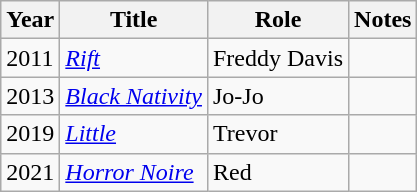<table class="wikitable sortable">
<tr>
<th>Year</th>
<th>Title</th>
<th>Role</th>
<th class="unsortable">Notes</th>
</tr>
<tr>
<td>2011</td>
<td><em><a href='#'>Rift</a></em></td>
<td>Freddy Davis</td>
<td></td>
</tr>
<tr>
<td>2013</td>
<td><em><a href='#'>Black Nativity</a></em></td>
<td>Jo-Jo</td>
<td></td>
</tr>
<tr>
<td>2019</td>
<td><em><a href='#'>Little</a></em></td>
<td>Trevor</td>
<td></td>
</tr>
<tr>
<td>2021</td>
<td><em><a href='#'>Horror Noire</a></em></td>
<td>Red</td>
<td></td>
</tr>
</table>
